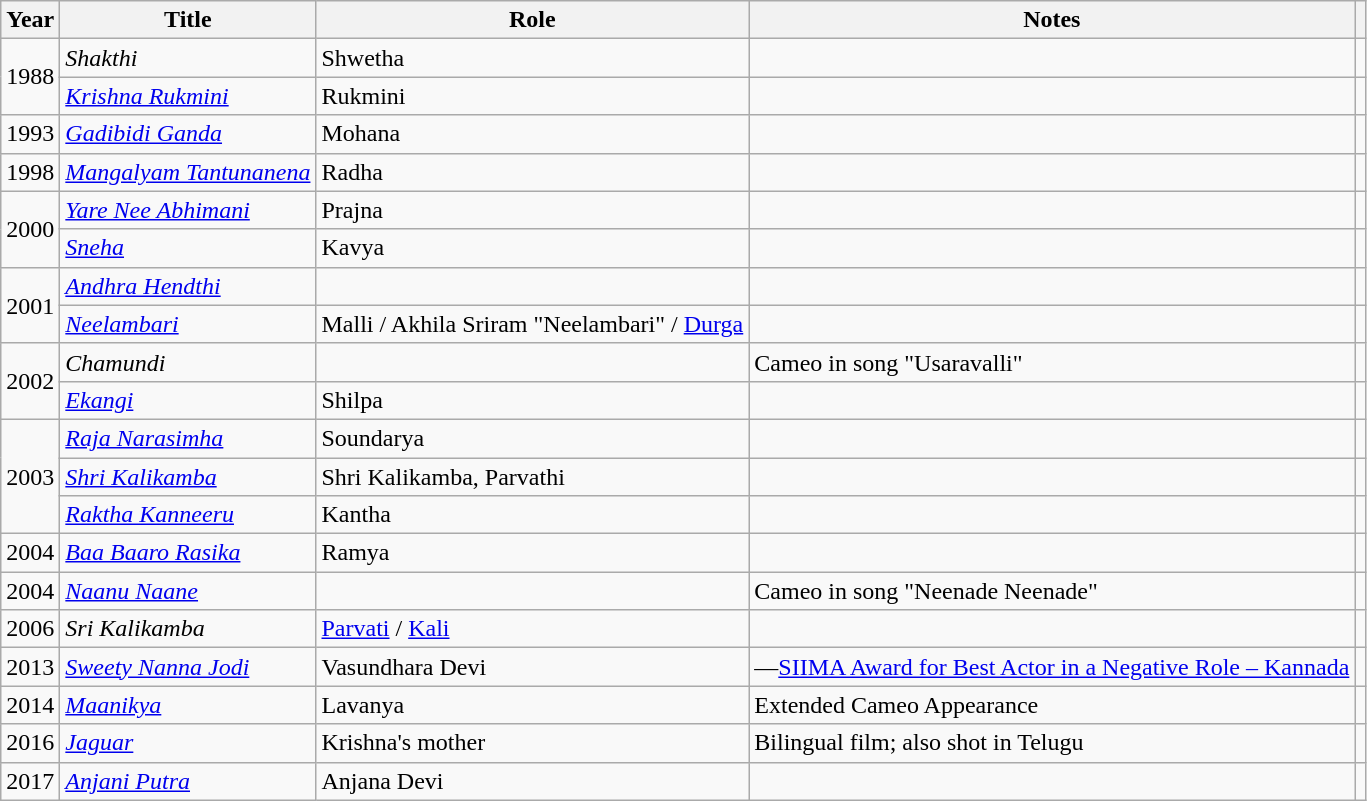<table class="wikitable sortable">
<tr>
<th scope="col">Year</th>
<th scope="col">Title</th>
<th scope="col">Role</th>
<th scope="col" class="unsortable">Notes</th>
<th scope="col" class="unsortable"></th>
</tr>
<tr>
<td rowspan="2">1988</td>
<td><em>Shakthi</em></td>
<td>Shwetha</td>
<td></td>
<td></td>
</tr>
<tr>
<td><em><a href='#'>Krishna Rukmini</a></em></td>
<td>Rukmini</td>
<td></td>
<td></td>
</tr>
<tr>
<td>1993</td>
<td><em><a href='#'>Gadibidi Ganda</a></em></td>
<td>Mohana</td>
<td></td>
<td></td>
</tr>
<tr>
<td>1998</td>
<td><em><a href='#'>Mangalyam Tantunanena</a></em></td>
<td>Radha</td>
<td></td>
<td></td>
</tr>
<tr>
<td rowspan="2">2000</td>
<td><em><a href='#'>Yare Nee Abhimani</a></em></td>
<td>Prajna</td>
<td></td>
<td></td>
</tr>
<tr>
<td><em><a href='#'>Sneha</a></em></td>
<td>Kavya</td>
<td></td>
<td></td>
</tr>
<tr>
<td rowspan="2">2001</td>
<td><em><a href='#'>Andhra Hendthi</a></em></td>
<td></td>
<td></td>
<td></td>
</tr>
<tr>
<td><em><a href='#'>Neelambari</a></em></td>
<td>Malli / Akhila Sriram "Neelambari" / <a href='#'>Durga</a></td>
<td></td>
<td></td>
</tr>
<tr>
<td rowspan="2">2002</td>
<td><em>Chamundi</em></td>
<td></td>
<td>Cameo in song "Usaravalli"</td>
<td></td>
</tr>
<tr>
<td><em><a href='#'>Ekangi</a></em></td>
<td>Shilpa</td>
<td></td>
<td></td>
</tr>
<tr>
<td rowspan="3">2003</td>
<td><em><a href='#'>Raja Narasimha</a></em></td>
<td>Soundarya</td>
<td></td>
<td></td>
</tr>
<tr>
<td><a href='#'><em>Shri Kalikamba</em></a></td>
<td>Shri Kalikamba, Parvathi</td>
<td></td>
<td></td>
</tr>
<tr>
<td><em><a href='#'>Raktha Kanneeru</a></em></td>
<td>Kantha</td>
<td></td>
<td></td>
</tr>
<tr>
<td>2004</td>
<td><em><a href='#'>Baa Baaro Rasika</a></em></td>
<td>Ramya</td>
<td></td>
<td></td>
</tr>
<tr>
<td>2004</td>
<td><em><a href='#'>Naanu Naane</a></em></td>
<td></td>
<td>Cameo in song "Neenade Neenade"</td>
<td></td>
</tr>
<tr>
<td>2006</td>
<td><em>Sri Kalikamba</em></td>
<td><a href='#'>Parvati</a> / <a href='#'>Kali</a></td>
<td></td>
<td></td>
</tr>
<tr>
<td>2013</td>
<td><em><a href='#'>Sweety Nanna Jodi</a></em></td>
<td>Vasundhara Devi</td>
<td>—<a href='#'>SIIMA Award for Best Actor in a Negative Role – Kannada</a></td>
<td></td>
</tr>
<tr>
<td>2014</td>
<td><em><a href='#'>Maanikya</a></em></td>
<td>Lavanya</td>
<td>Extended Cameo Appearance</td>
<td></td>
</tr>
<tr>
<td>2016</td>
<td><em><a href='#'>Jaguar</a></em></td>
<td>Krishna's mother</td>
<td>Bilingual film; also shot in Telugu</td>
<td></td>
</tr>
<tr>
<td>2017</td>
<td><em><a href='#'>Anjani Putra</a></em></td>
<td>Anjana Devi</td>
<td></td>
<td></td>
</tr>
</table>
